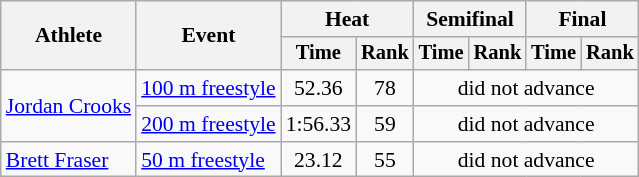<table class="wikitable" style="text-align:center; font-size:90%">
<tr>
<th rowspan="2">Athlete</th>
<th rowspan="2">Event</th>
<th colspan="2">Heat</th>
<th colspan="2">Semifinal</th>
<th colspan="2">Final</th>
</tr>
<tr style="font-size:95%">
<th>Time</th>
<th>Rank</th>
<th>Time</th>
<th>Rank</th>
<th>Time</th>
<th>Rank</th>
</tr>
<tr>
<td align=left rowspan=2><a href='#'>Jordan Crooks</a></td>
<td align=left><a href='#'>100 m freestyle</a></td>
<td>52.36</td>
<td>78</td>
<td colspan=4>did not advance</td>
</tr>
<tr>
<td align=left><a href='#'>200 m freestyle</a></td>
<td>1:56.33</td>
<td>59</td>
<td colspan=4>did not advance</td>
</tr>
<tr>
<td align=left><a href='#'>Brett Fraser</a></td>
<td align=left><a href='#'>50 m freestyle</a></td>
<td>23.12</td>
<td>55</td>
<td colspan=4>did not advance</td>
</tr>
</table>
